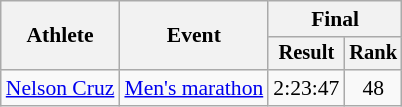<table class=wikitable style="font-size:90%">
<tr>
<th rowspan="2">Athlete</th>
<th rowspan="2">Event</th>
<th colspan="2">Final</th>
</tr>
<tr style="font-size:95%">
<th>Result</th>
<th>Rank</th>
</tr>
<tr align=center>
<td align=left><a href='#'>Nelson Cruz</a></td>
<td align=left><a href='#'>Men's marathon</a></td>
<td>2:23:47</td>
<td>48</td>
</tr>
</table>
